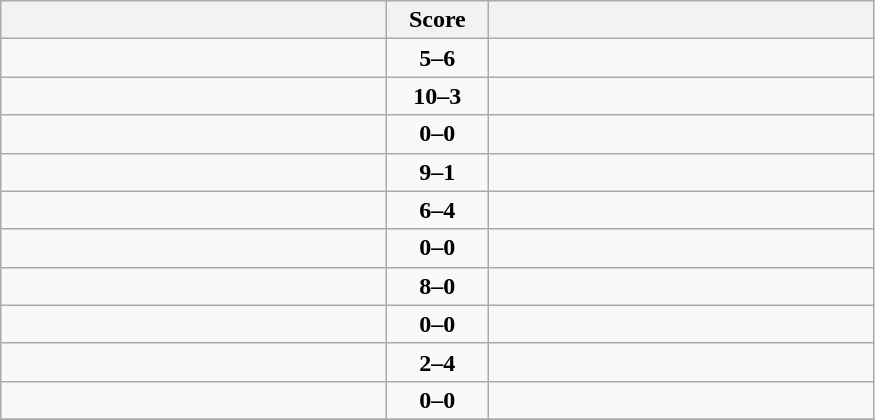<table class="wikitable" style="text-align: center; font-size:100% ">
<tr>
<th align="right" width="250"></th>
<th width="60">Score</th>
<th align="left" width="250"></th>
</tr>
<tr>
<td align=left></td>
<td align=center><strong>5–6</strong></td>
<td align=left><strong></strong></td>
</tr>
<tr>
<td align=left><strong></strong></td>
<td align=center><strong>10–3</strong></td>
<td align=left></td>
</tr>
<tr>
<td align=left></td>
<td align=center><strong>0–0</strong></td>
<td align=left></td>
</tr>
<tr>
<td align=left><strong></strong></td>
<td align=center><strong>9–1</strong></td>
<td align=left></td>
</tr>
<tr>
<td align=left><strong></strong></td>
<td align=center><strong>6–4</strong></td>
<td align=left></td>
</tr>
<tr>
<td align=left></td>
<td align=center><strong>0–0</strong></td>
<td align=left></td>
</tr>
<tr>
<td align=left><strong></strong></td>
<td align=center><strong>8–0</strong></td>
<td align=left></td>
</tr>
<tr>
<td align=left></td>
<td align=center><strong>0–0</strong></td>
<td align=left></td>
</tr>
<tr>
<td align=left></td>
<td align=center><strong>2–4</strong></td>
<td align=left><strong></strong></td>
</tr>
<tr>
<td align=left></td>
<td align=center><strong>0–0</strong></td>
<td align=left></td>
</tr>
<tr>
</tr>
</table>
